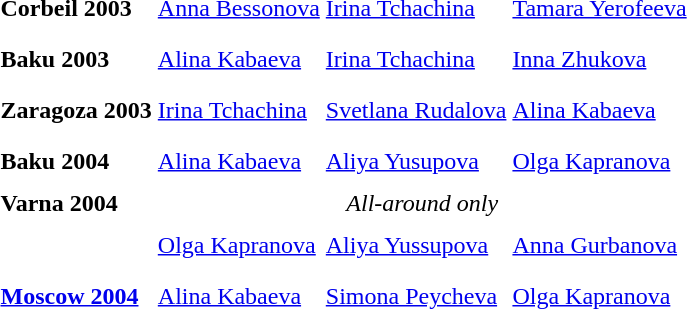<table>
<tr>
<th scope=row style="text-align:left">Corbeil 2003 </th>
<td style="height:30px;"> <a href='#'>Anna Bessonova</a></td>
<td style="height:30px;"> <a href='#'>Irina Tchachina</a></td>
<td style="height:30px;"> <a href='#'>Tamara Yerofeeva</a></td>
</tr>
<tr>
<th scope=row style="text-align:left">Baku 2003 </th>
<td style="height:30px;"> <a href='#'>Alina Kabaeva</a></td>
<td style="height:30px;"> <a href='#'>Irina Tchachina</a></td>
<td style="height:30px;"> <a href='#'>Inna Zhukova</a></td>
</tr>
<tr>
<th scope=row style="text-align:left">Zaragoza 2003 </th>
<td style="height:30px;"> <a href='#'>Irina Tchachina</a></td>
<td style="height:30px;"> <a href='#'>Svetlana Rudalova</a></td>
<td style="height:30px;"> <a href='#'>Alina Kabaeva</a></td>
</tr>
<tr>
<th scope=row style="text-align:left">Baku 2004 </th>
<td style="height:30px;"> <a href='#'>Alina Kabaeva</a></td>
<td style="height:30px;"> <a href='#'>Aliya Yusupova</a></td>
<td style="height:30px;"> <a href='#'>Olga Kapranova</a></td>
</tr>
<tr>
<th scope=row style="text-align:left">Varna 2004 </th>
<td colspan=3 align=center><em>All-around only</em></td>
</tr>
<tr>
<th scope=row style="text-align:left"></th>
<td style="height:30px;"> <a href='#'>Olga Kapranova</a></td>
<td style="height:30px;"> <a href='#'>Aliya Yussupova</a></td>
<td style="height:30px;"> <a href='#'>Anna Gurbanova</a></td>
</tr>
<tr>
<th scope=row style="text-align:left"><a href='#'>Moscow 2004</a></th>
<td style="height:30px;"> <a href='#'>Alina Kabaeva</a></td>
<td style="height:30px;"> <a href='#'>Simona Peycheva</a></td>
<td style="height:30px;"> <a href='#'>Olga Kapranova</a></td>
</tr>
</table>
